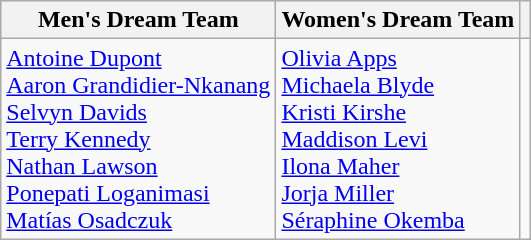<table class="wikitable sortable">
<tr>
<th>Men's Dream Team</th>
<th>Women's Dream Team</th>
<th></th>
</tr>
<tr>
<td> <a href='#'>Antoine Dupont</a> <br> <a href='#'>Aaron Grandidier-Nkanang</a><br> <a href='#'>Selvyn Davids</a><br> <a href='#'>Terry Kennedy</a><br> <a href='#'>Nathan Lawson</a><br> <a href='#'>Ponepati Loganimasi</a><br> <a href='#'>Matías Osadczuk</a></td>
<td> <a href='#'>Olivia Apps</a><br> <a href='#'>Michaela Blyde</a><br> <a href='#'>Kristi Kirshe</a><br> <a href='#'>Maddison Levi</a><br> <a href='#'>Ilona Maher</a><br> <a href='#'>Jorja Miller</a><br> <a href='#'>Séraphine Okemba</a></td>
<td align="center"></td>
</tr>
</table>
